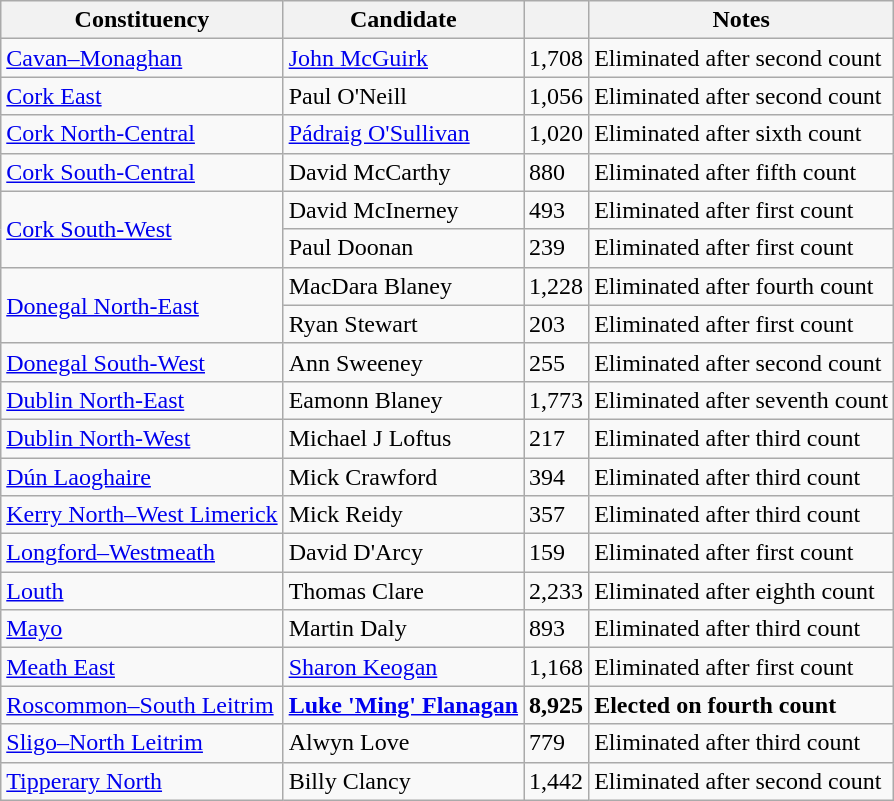<table class="wikitable">
<tr>
<th>Constituency</th>
<th>Candidate</th>
<th></th>
<th>Notes</th>
</tr>
<tr>
<td><a href='#'>Cavan–Monaghan</a></td>
<td><a href='#'>John McGuirk</a></td>
<td>1,708</td>
<td>Eliminated after second count</td>
</tr>
<tr>
<td><a href='#'>Cork East</a></td>
<td>Paul O'Neill</td>
<td>1,056</td>
<td>Eliminated after second count</td>
</tr>
<tr>
<td><a href='#'>Cork North-Central</a></td>
<td><a href='#'>Pádraig O'Sullivan</a></td>
<td>1,020</td>
<td>Eliminated after sixth count</td>
</tr>
<tr>
<td><a href='#'>Cork South-Central</a></td>
<td>David McCarthy</td>
<td>880</td>
<td>Eliminated after fifth count</td>
</tr>
<tr>
<td rowspan=2><a href='#'>Cork South-West</a></td>
<td>David McInerney</td>
<td>493</td>
<td>Eliminated after first count</td>
</tr>
<tr>
<td>Paul Doonan</td>
<td>239</td>
<td>Eliminated after first count</td>
</tr>
<tr>
<td rowspan=2><a href='#'>Donegal North-East</a></td>
<td>MacDara Blaney</td>
<td>1,228</td>
<td>Eliminated after fourth count</td>
</tr>
<tr>
<td>Ryan Stewart</td>
<td>203</td>
<td>Eliminated after first count</td>
</tr>
<tr>
<td><a href='#'>Donegal South-West</a></td>
<td>Ann Sweeney</td>
<td>255</td>
<td>Eliminated after second count</td>
</tr>
<tr>
<td><a href='#'>Dublin North-East</a></td>
<td>Eamonn Blaney</td>
<td>1,773</td>
<td>Eliminated after seventh count</td>
</tr>
<tr>
<td><a href='#'>Dublin North-West</a></td>
<td>Michael J Loftus</td>
<td>217</td>
<td>Eliminated after third count</td>
</tr>
<tr>
<td><a href='#'>Dún Laoghaire</a></td>
<td>Mick Crawford</td>
<td>394</td>
<td>Eliminated after third count</td>
</tr>
<tr>
<td><a href='#'>Kerry North–West Limerick</a></td>
<td>Mick Reidy</td>
<td>357</td>
<td>Eliminated after third count</td>
</tr>
<tr>
<td><a href='#'>Longford–Westmeath</a></td>
<td>David D'Arcy</td>
<td>159</td>
<td>Eliminated after first count</td>
</tr>
<tr>
<td><a href='#'>Louth</a></td>
<td>Thomas Clare</td>
<td>2,233</td>
<td>Eliminated after eighth count</td>
</tr>
<tr>
<td><a href='#'>Mayo</a></td>
<td>Martin Daly</td>
<td>893</td>
<td>Eliminated after third count</td>
</tr>
<tr>
<td><a href='#'>Meath East</a></td>
<td><a href='#'>Sharon Keogan</a></td>
<td>1,168</td>
<td>Eliminated after first count</td>
</tr>
<tr>
<td><a href='#'>Roscommon–South Leitrim</a></td>
<td><strong><a href='#'>Luke 'Ming' Flanagan</a></strong></td>
<td><strong>8,925</strong></td>
<td><strong>Elected on fourth count</strong></td>
</tr>
<tr>
<td><a href='#'>Sligo–North Leitrim</a></td>
<td>Alwyn Love</td>
<td>779</td>
<td>Eliminated after third count</td>
</tr>
<tr>
<td><a href='#'>Tipperary North</a></td>
<td>Billy Clancy</td>
<td>1,442</td>
<td>Eliminated after second count</td>
</tr>
</table>
